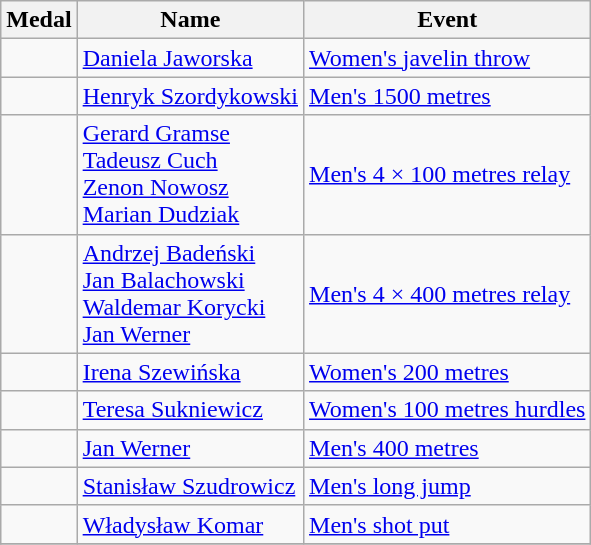<table class="wikitable sortable" style="font-size:100%">
<tr>
<th>Medal</th>
<th>Name</th>
<th>Event</th>
</tr>
<tr>
<td></td>
<td><a href='#'>Daniela Jaworska</a></td>
<td><a href='#'>Women's javelin throw</a></td>
</tr>
<tr>
<td></td>
<td><a href='#'>Henryk Szordykowski</a></td>
<td><a href='#'>Men's 1500 metres</a></td>
</tr>
<tr>
<td></td>
<td><a href='#'>Gerard Gramse</a><br><a href='#'>Tadeusz Cuch</a><br><a href='#'>Zenon Nowosz</a><br><a href='#'>Marian Dudziak</a></td>
<td><a href='#'>Men's 4 × 100 metres relay</a></td>
</tr>
<tr>
<td></td>
<td><a href='#'>Andrzej Badeński</a><br><a href='#'>Jan Balachowski</a><br><a href='#'>Waldemar Korycki</a><br><a href='#'>Jan Werner</a></td>
<td><a href='#'>Men's 4 × 400 metres relay</a></td>
</tr>
<tr>
<td></td>
<td><a href='#'>Irena Szewińska</a></td>
<td><a href='#'>Women's 200 metres</a></td>
</tr>
<tr>
<td></td>
<td><a href='#'>Teresa Sukniewicz</a></td>
<td><a href='#'>Women's 100 metres hurdles</a></td>
</tr>
<tr>
<td></td>
<td><a href='#'>Jan Werner</a></td>
<td><a href='#'>Men's 400 metres</a></td>
</tr>
<tr>
<td></td>
<td><a href='#'>Stanisław Szudrowicz</a></td>
<td><a href='#'>Men's long jump</a></td>
</tr>
<tr>
<td></td>
<td><a href='#'>Władysław Komar</a></td>
<td><a href='#'>Men's shot put</a></td>
</tr>
<tr>
</tr>
</table>
